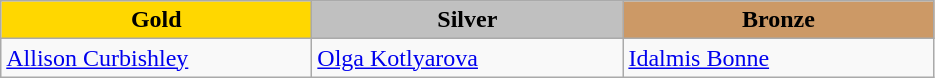<table class="wikitable" style="text-align:left">
<tr align="center">
<td width=200 bgcolor=gold><strong>Gold</strong></td>
<td width=200 bgcolor=silver><strong>Silver</strong></td>
<td width=200 bgcolor=CC9966><strong>Bronze</strong></td>
</tr>
<tr>
<td><a href='#'>Allison Curbishley</a><br><em></em></td>
<td><a href='#'>Olga Kotlyarova</a><br><em></em></td>
<td><a href='#'>Idalmis Bonne</a><br><em></em></td>
</tr>
</table>
